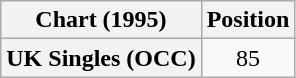<table class="wikitable plainrowheaders" style="text-align:center">
<tr>
<th>Chart (1995)</th>
<th>Position</th>
</tr>
<tr>
<th scope="row">UK Singles (OCC)</th>
<td>85</td>
</tr>
</table>
